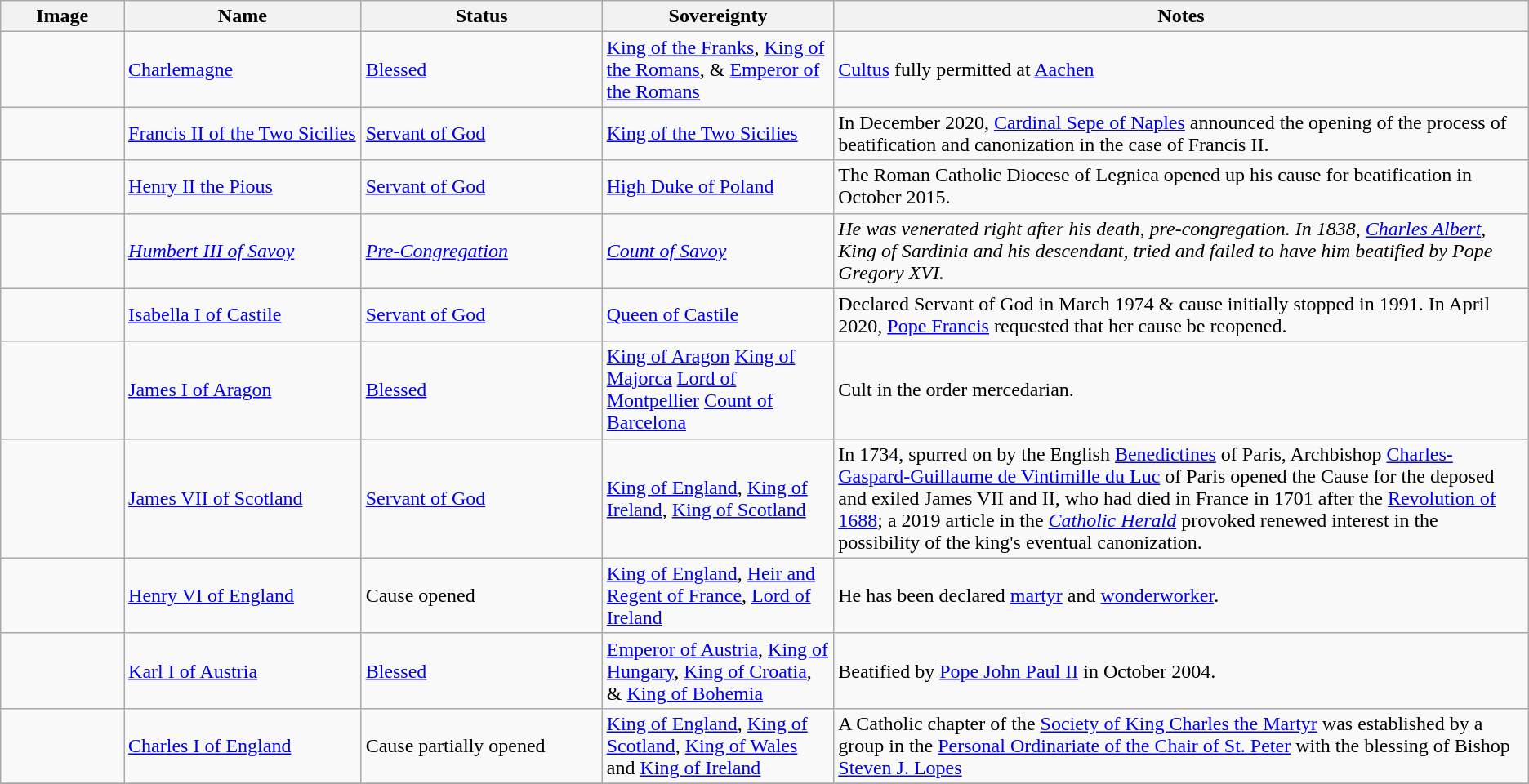<table class="wikitable sortable">
<tr>
<th width="1%">Image</th>
<th width="2%">Name</th>
<th width="2%">Status</th>
<th width="2%">Sovereignty</th>
<th width="9%">Notes</th>
</tr>
<tr>
<td></td>
<td><a href='#'>Charlemagne</a></td>
<td><a href='#'>Blessed</a></td>
<td><a href='#'>King of the Franks</a>, <a href='#'>King of the Romans</a>, & <a href='#'>Emperor of the Romans</a></td>
<td><a href='#'>Cultus</a> fully permitted at <a href='#'>Aachen</a></td>
</tr>
<tr>
<td></td>
<td><a href='#'>Francis II of the Two Sicilies</a></td>
<td><a href='#'>Servant of God</a></td>
<td><a href='#'>King of the Two Sicilies</a></td>
<td>In December 2020, <a href='#'>Cardinal Sepe of Naples</a> announced the opening of the process of beatification and canonization in the case of Francis II.</td>
</tr>
<tr>
<td></td>
<td><a href='#'>Henry II the Pious</a></td>
<td><a href='#'>Servant of God</a></td>
<td><a href='#'>High Duke of Poland</a></td>
<td>The Roman Catholic Diocese of Legnica opened up his cause for beatification in October 2015.</td>
</tr>
<tr>
<td></td>
<td><em><a href='#'>Humbert III of Savoy</a></em></td>
<td><em><a href='#'>Pre-Congregation</a></em></td>
<td><em><a href='#'>Count of Savoy</a></em></td>
<td><em>He was venerated right after his death, pre-congregation. In 1838, <a href='#'>Charles Albert</a>, King of Sardinia and his descendant, tried and failed to have him beatified by Pope Gregory XVI.</em></td>
</tr>
<tr>
<td></td>
<td><a href='#'>Isabella I of Castile</a></td>
<td><a href='#'>Servant of God</a></td>
<td><a href='#'>Queen of Castile</a></td>
<td>Declared Servant of God in March 1974 & cause initially stopped in 1991. In April 2020, <a href='#'>Pope Francis</a> requested that her cause be reopened.</td>
</tr>
<tr>
<td></td>
<td><a href='#'>James I of Aragon</a></td>
<td><a href='#'>Blessed</a></td>
<td><a href='#'>King of Aragon</a> <a href='#'>King of Majorca</a> <a href='#'>Lord of Montpellier</a> <a href='#'>Count of Barcelona</a></td>
<td>Cult in the order mercedarian.</td>
</tr>
<tr>
<td></td>
<td><a href='#'>James VII of Scotland</a></td>
<td><a href='#'>Servant of God</a></td>
<td><a href='#'>King of England</a>, <a href='#'>King of Ireland</a>, <a href='#'>King of Scotland</a></td>
<td>In 1734, spurred on by the English <a href='#'>Benedictines</a> of Paris, Archbishop <a href='#'>Charles-Gaspard-Guillaume de Vintimille du Luc</a> of Paris opened the Cause for the deposed and exiled James VII and II, who had died in France in 1701 after the <a href='#'>Revolution of 1688</a>; a 2019 article in the <em><a href='#'>Catholic Herald</a></em> provoked renewed interest in the possibility of the king's eventual canonization.</td>
</tr>
<tr>
<td></td>
<td><a href='#'>Henry VI of England</a></td>
<td>Cause opened</td>
<td><a href='#'>King of England</a>, <a href='#'>Heir and Regent of France</a>, <a href='#'>Lord of Ireland</a></td>
<td>He has been declared <a href='#'>martyr</a> and <a href='#'>wonderworker</a>.</td>
</tr>
<tr>
<td></td>
<td><a href='#'>Karl I of Austria</a></td>
<td><a href='#'>Blessed</a></td>
<td><a href='#'>Emperor of Austria</a>, <a href='#'>King of Hungary</a>, <a href='#'>King of Croatia</a>, & <a href='#'>King of Bohemia</a></td>
<td>Beatified by <a href='#'>Pope John Paul II</a> in October 2004.</td>
</tr>
<tr>
<td></td>
<td><a href='#'>Charles I of England</a></td>
<td>Cause partially opened</td>
<td><a href='#'>King of England</a>, <a href='#'>King of Scotland</a>, <a href='#'>King of Wales</a> and <a href='#'>King of Ireland</a></td>
<td>A Catholic chapter of the <a href='#'>Society of King Charles the Martyr</a> was established by a group in the <a href='#'>Personal Ordinariate of the Chair of St. Peter</a> with the blessing of Bishop <a href='#'>Steven J. Lopes</a></td>
</tr>
<tr>
</tr>
</table>
